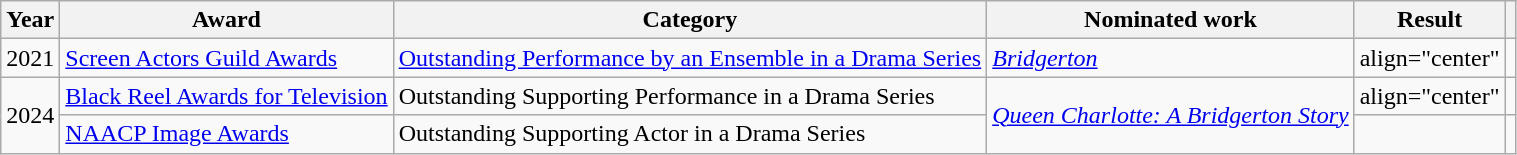<table class="wikitable plainrowheaders sortable">
<tr>
<th>Year</th>
<th>Award</th>
<th>Category</th>
<th>Nominated work</th>
<th>Result</th>
<th class="unsortable"></th>
</tr>
<tr>
<td>2021</td>
<td><a href='#'>Screen Actors Guild Awards</a></td>
<td><a href='#'>Outstanding Performance by an Ensemble in a Drama Series</a></td>
<td><em><a href='#'>Bridgerton</a></em></td>
<td>align="center"</td>
<td></td>
</tr>
<tr>
<td rowspan="2">2024</td>
<td><a href='#'>Black Reel Awards for Television</a></td>
<td>Outstanding Supporting Performance in a Drama Series</td>
<td rowspan="2"><em><a href='#'>Queen Charlotte: A Bridgerton Story</a></em></td>
<td>align="center"</td>
<td></td>
</tr>
<tr>
<td><a href='#'>NAACP Image Awards</a></td>
<td>Outstanding Supporting Actor in a Drama Series</td>
<td></td>
<td></td>
</tr>
</table>
